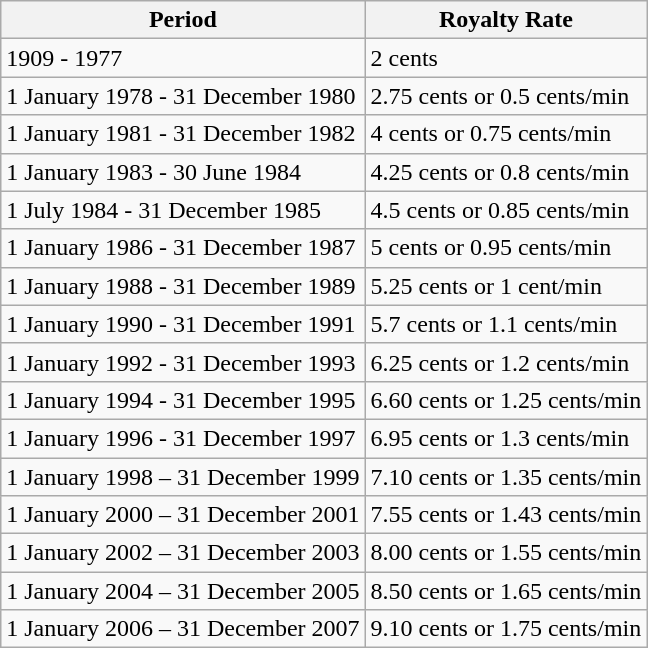<table class="wikitable">
<tr>
<th>Period</th>
<th>Royalty Rate</th>
</tr>
<tr>
<td>1909 - 1977</td>
<td>2 cents</td>
</tr>
<tr>
<td>1 January 1978 - 31 December 1980</td>
<td>2.75 cents or 0.5 cents/min</td>
</tr>
<tr>
<td>1 January 1981 - 31 December 1982</td>
<td>4 cents or 0.75 cents/min</td>
</tr>
<tr>
<td>1 January 1983 - 30 June 1984</td>
<td>4.25 cents or 0.8 cents/min</td>
</tr>
<tr>
<td>1 July 1984 - 31 December 1985</td>
<td>4.5 cents or 0.85 cents/min</td>
</tr>
<tr>
<td>1 January 1986 - 31 December 1987</td>
<td>5 cents or 0.95 cents/min</td>
</tr>
<tr>
<td>1 January 1988 - 31 December 1989</td>
<td>5.25 cents or 1 cent/min</td>
</tr>
<tr>
<td>1 January 1990 - 31 December 1991</td>
<td>5.7 cents or 1.1 cents/min</td>
</tr>
<tr>
<td>1 January 1992 - 31 December 1993</td>
<td>6.25 cents or 1.2 cents/min</td>
</tr>
<tr>
<td>1 January 1994 - 31 December 1995</td>
<td>6.60 cents or 1.25 cents/min</td>
</tr>
<tr>
<td>1 January 1996 - 31 December 1997</td>
<td>6.95 cents or 1.3 cents/min</td>
</tr>
<tr>
<td>1 January 1998 – 31 December 1999</td>
<td>7.10 cents or 1.35 cents/min</td>
</tr>
<tr>
<td>1 January 2000 – 31 December 2001</td>
<td>7.55 cents or 1.43 cents/min</td>
</tr>
<tr>
<td>1 January 2002 – 31 December 2003</td>
<td>8.00 cents or 1.55 cents/min</td>
</tr>
<tr>
<td>1 January 2004 – 31 December 2005</td>
<td>8.50 cents or 1.65 cents/min</td>
</tr>
<tr>
<td>1 January 2006 – 31 December 2007</td>
<td>9.10 cents or 1.75 cents/min</td>
</tr>
</table>
